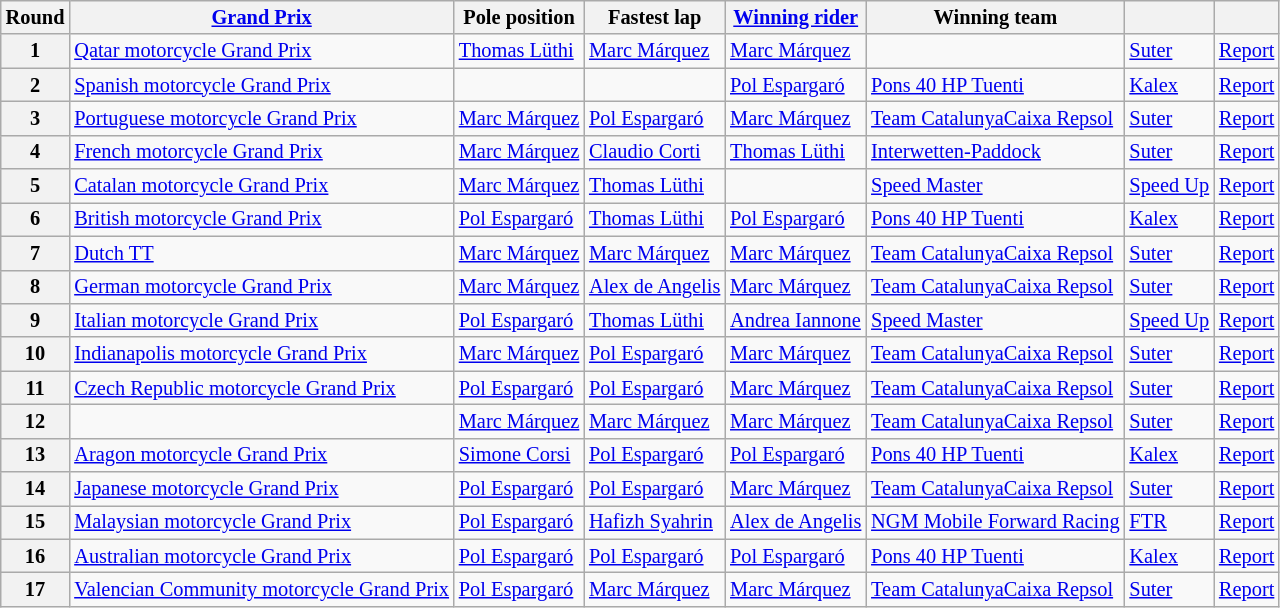<table class="wikitable sortable" style="font-size: 85%">
<tr>
<th>Round</th>
<th><a href='#'>Grand Prix</a></th>
<th>Pole position</th>
<th>Fastest lap</th>
<th><a href='#'>Winning rider</a></th>
<th>Winning team</th>
<th></th>
<th class="unsortable"></th>
</tr>
<tr>
<th>1</th>
<td> <a href='#'>Qatar motorcycle Grand Prix</a></td>
<td> <a href='#'>Thomas Lüthi</a></td>
<td> <a href='#'>Marc Márquez</a></td>
<td> <a href='#'>Marc Márquez</a></td>
<td></td>
<td> <a href='#'>Suter</a></td>
<td><a href='#'>Report</a></td>
</tr>
<tr>
<th>2</th>
<td> <a href='#'>Spanish motorcycle Grand Prix</a></td>
<td></td>
<td></td>
<td> <a href='#'>Pol Espargaró</a></td>
<td> <a href='#'>Pons 40 HP Tuenti</a></td>
<td> <a href='#'>Kalex</a></td>
<td><a href='#'>Report</a></td>
</tr>
<tr>
<th>3</th>
<td> <a href='#'>Portuguese motorcycle Grand Prix</a></td>
<td> <a href='#'>Marc Márquez</a></td>
<td> <a href='#'>Pol Espargaró</a></td>
<td> <a href='#'>Marc Márquez</a></td>
<td> <a href='#'>Team CatalunyaCaixa Repsol</a></td>
<td> <a href='#'>Suter</a></td>
<td><a href='#'>Report</a></td>
</tr>
<tr>
<th>4</th>
<td> <a href='#'>French motorcycle Grand Prix</a></td>
<td> <a href='#'>Marc Márquez</a></td>
<td> <a href='#'>Claudio Corti</a></td>
<td> <a href='#'>Thomas Lüthi</a></td>
<td> <a href='#'>Interwetten-Paddock</a></td>
<td> <a href='#'>Suter</a></td>
<td><a href='#'>Report</a></td>
</tr>
<tr>
<th>5</th>
<td> <a href='#'>Catalan motorcycle Grand Prix</a></td>
<td> <a href='#'>Marc Márquez</a></td>
<td> <a href='#'>Thomas Lüthi</a></td>
<td></td>
<td> <a href='#'>Speed Master</a></td>
<td> <a href='#'>Speed Up</a></td>
<td><a href='#'>Report</a></td>
</tr>
<tr>
<th>6</th>
<td> <a href='#'>British motorcycle Grand Prix</a></td>
<td> <a href='#'>Pol Espargaró</a></td>
<td> <a href='#'>Thomas Lüthi</a></td>
<td> <a href='#'>Pol Espargaró</a></td>
<td> <a href='#'>Pons 40 HP Tuenti</a></td>
<td> <a href='#'>Kalex</a></td>
<td><a href='#'>Report</a></td>
</tr>
<tr>
<th>7</th>
<td> <a href='#'>Dutch TT</a></td>
<td> <a href='#'>Marc Márquez</a></td>
<td> <a href='#'>Marc Márquez</a></td>
<td> <a href='#'>Marc Márquez</a></td>
<td> <a href='#'>Team CatalunyaCaixa Repsol</a></td>
<td> <a href='#'>Suter</a></td>
<td><a href='#'>Report</a></td>
</tr>
<tr>
<th>8</th>
<td> <a href='#'>German motorcycle Grand Prix</a></td>
<td> <a href='#'>Marc Márquez</a></td>
<td> <a href='#'>Alex de Angelis</a></td>
<td> <a href='#'>Marc Márquez</a></td>
<td> <a href='#'>Team CatalunyaCaixa Repsol</a></td>
<td> <a href='#'>Suter</a></td>
<td><a href='#'>Report</a></td>
</tr>
<tr>
<th>9</th>
<td> <a href='#'>Italian motorcycle Grand Prix</a></td>
<td> <a href='#'>Pol Espargaró</a></td>
<td> <a href='#'>Thomas Lüthi</a></td>
<td> <a href='#'>Andrea Iannone</a></td>
<td> <a href='#'>Speed Master</a></td>
<td> <a href='#'>Speed Up</a></td>
<td><a href='#'>Report</a></td>
</tr>
<tr>
<th>10</th>
<td> <a href='#'>Indianapolis motorcycle Grand Prix</a></td>
<td> <a href='#'>Marc Márquez</a></td>
<td> <a href='#'>Pol Espargaró</a></td>
<td> <a href='#'>Marc Márquez</a></td>
<td> <a href='#'>Team CatalunyaCaixa Repsol</a></td>
<td> <a href='#'>Suter</a></td>
<td><a href='#'>Report</a></td>
</tr>
<tr>
<th>11</th>
<td> <a href='#'>Czech Republic motorcycle Grand Prix</a></td>
<td> <a href='#'>Pol Espargaró</a></td>
<td> <a href='#'>Pol Espargaró</a></td>
<td> <a href='#'>Marc Márquez</a></td>
<td> <a href='#'>Team CatalunyaCaixa Repsol</a></td>
<td> <a href='#'>Suter</a></td>
<td><a href='#'>Report</a></td>
</tr>
<tr>
<th>12</th>
<td></td>
<td> <a href='#'>Marc Márquez</a></td>
<td> <a href='#'>Marc Márquez</a></td>
<td> <a href='#'>Marc Márquez</a></td>
<td> <a href='#'>Team CatalunyaCaixa Repsol</a></td>
<td> <a href='#'>Suter</a></td>
<td><a href='#'>Report</a></td>
</tr>
<tr>
<th>13</th>
<td> <a href='#'>Aragon motorcycle Grand Prix</a></td>
<td> <a href='#'>Simone Corsi</a></td>
<td> <a href='#'>Pol Espargaró</a></td>
<td> <a href='#'>Pol Espargaró</a></td>
<td> <a href='#'>Pons 40 HP Tuenti</a></td>
<td> <a href='#'>Kalex</a></td>
<td><a href='#'>Report</a></td>
</tr>
<tr>
<th>14</th>
<td> <a href='#'>Japanese motorcycle Grand Prix</a></td>
<td> <a href='#'>Pol Espargaró</a></td>
<td> <a href='#'>Pol Espargaró</a></td>
<td> <a href='#'>Marc Márquez</a></td>
<td> <a href='#'>Team CatalunyaCaixa Repsol</a></td>
<td> <a href='#'>Suter</a></td>
<td><a href='#'>Report</a></td>
</tr>
<tr>
<th>15</th>
<td> <a href='#'>Malaysian motorcycle Grand Prix</a></td>
<td> <a href='#'>Pol Espargaró</a></td>
<td> <a href='#'>Hafizh Syahrin</a></td>
<td> <a href='#'>Alex de Angelis</a></td>
<td> <a href='#'>NGM Mobile Forward Racing</a></td>
<td> <a href='#'>FTR</a></td>
<td><a href='#'>Report</a></td>
</tr>
<tr>
<th>16</th>
<td> <a href='#'>Australian motorcycle Grand Prix</a></td>
<td> <a href='#'>Pol Espargaró</a></td>
<td> <a href='#'>Pol Espargaró</a></td>
<td> <a href='#'>Pol Espargaró</a></td>
<td> <a href='#'>Pons 40 HP Tuenti</a></td>
<td> <a href='#'>Kalex</a></td>
<td><a href='#'>Report</a></td>
</tr>
<tr>
<th>17</th>
<td> <a href='#'>Valencian Community motorcycle Grand Prix</a></td>
<td> <a href='#'>Pol Espargaró</a></td>
<td> <a href='#'>Marc Márquez</a></td>
<td> <a href='#'>Marc Márquez</a></td>
<td> <a href='#'>Team CatalunyaCaixa Repsol</a></td>
<td> <a href='#'>Suter</a></td>
<td><a href='#'>Report</a></td>
</tr>
</table>
